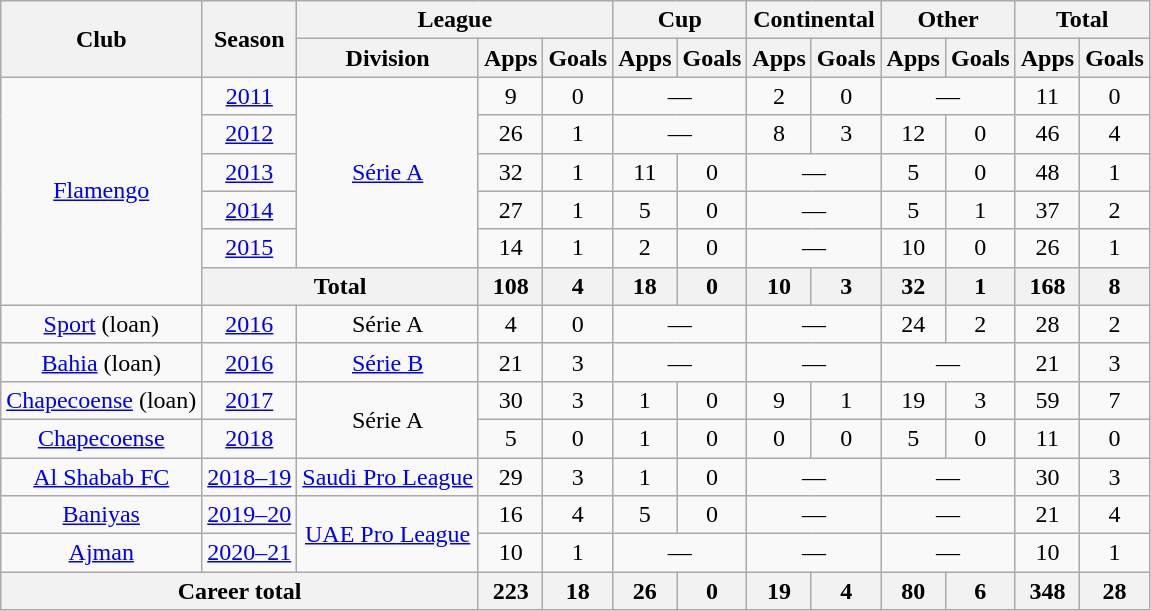<table class="wikitable" style="text-align: center;">
<tr>
<th rowspan="2">Club</th>
<th rowspan="2">Season</th>
<th colspan="3">League</th>
<th colspan="2">Cup</th>
<th colspan="2">Continental</th>
<th colspan="2">Other</th>
<th colspan="2">Total</th>
</tr>
<tr>
<th>Division</th>
<th>Apps</th>
<th>Goals</th>
<th>Apps</th>
<th>Goals</th>
<th>Apps</th>
<th>Goals</th>
<th>Apps</th>
<th>Goals</th>
<th>Apps</th>
<th>Goals</th>
</tr>
<tr>
<td rowspan="6"><a href='#'>Flamengo</a></td>
<td><a href='#'>2011</a></td>
<td rowspan="5"><a href='#'>Série A</a></td>
<td>9</td>
<td>0</td>
<td colspan="2">—</td>
<td>2</td>
<td>0</td>
<td colspan="2">—</td>
<td>11</td>
<td>0</td>
</tr>
<tr>
<td><a href='#'>2012</a></td>
<td>26</td>
<td>1</td>
<td colspan="2">—</td>
<td>8</td>
<td>3</td>
<td>12</td>
<td>0</td>
<td>46</td>
<td>4</td>
</tr>
<tr>
<td><a href='#'>2013</a></td>
<td>32</td>
<td>1</td>
<td>11</td>
<td>0</td>
<td colspan="2">—</td>
<td>5</td>
<td>0</td>
<td>48</td>
<td>1</td>
</tr>
<tr>
<td><a href='#'>2014</a></td>
<td>27</td>
<td>1</td>
<td>5</td>
<td>0</td>
<td colspan="2">—</td>
<td>5</td>
<td>1</td>
<td>37</td>
<td>2</td>
</tr>
<tr>
<td><a href='#'>2015</a></td>
<td>14</td>
<td>1</td>
<td>2</td>
<td>0</td>
<td colspan="2">—</td>
<td>10</td>
<td>0</td>
<td>26</td>
<td>1</td>
</tr>
<tr>
<th colspan="2">Total</th>
<th>108</th>
<th>4</th>
<th>18</th>
<th>0</th>
<th>10</th>
<th>3</th>
<th>32</th>
<th>1</th>
<th>168</th>
<th>8</th>
</tr>
<tr>
<td valign="center"><a href='#'>Sport</a> (loan)</td>
<td><a href='#'>2016</a></td>
<td>Série A</td>
<td>4</td>
<td>0</td>
<td colspan="2">—</td>
<td colspan="2">—</td>
<td>24</td>
<td>2</td>
<td>28</td>
<td>2</td>
</tr>
<tr>
<td valign="center"><a href='#'>Bahia</a> (loan)</td>
<td><a href='#'>2016</a></td>
<td valign="center"><a href='#'>Série B</a></td>
<td>21</td>
<td>3</td>
<td colspan="2">—</td>
<td colspan="2">—</td>
<td colspan="2">—</td>
<td>21</td>
<td>3</td>
</tr>
<tr>
<td valign="center"><a href='#'>Chapecoense</a> (loan)</td>
<td><a href='#'>2017</a></td>
<td rowspan="2">Série A</td>
<td>30</td>
<td>3</td>
<td>1</td>
<td>0</td>
<td>9</td>
<td>1</td>
<td>19</td>
<td>3</td>
<td>59</td>
<td>7</td>
</tr>
<tr>
<td valign="center"><a href='#'>Chapecoense</a></td>
<td><a href='#'>2018</a></td>
<td>5</td>
<td>0</td>
<td>1</td>
<td>0</td>
<td>0</td>
<td>0</td>
<td>5</td>
<td>0</td>
<td>11</td>
<td>0</td>
</tr>
<tr>
<td valign="center"><a href='#'>Al Shabab FC</a></td>
<td><a href='#'>2018–19</a></td>
<td><a href='#'>Saudi Pro League</a></td>
<td>29</td>
<td>3</td>
<td>1</td>
<td>0</td>
<td colspan="2">—</td>
<td colspan="2">—</td>
<td>30</td>
<td>3</td>
</tr>
<tr>
<td valign="center"><a href='#'>Baniyas</a></td>
<td><a href='#'>2019–20</a></td>
<td rowspan="2"><a href='#'>UAE Pro League</a></td>
<td>16</td>
<td>4</td>
<td>5</td>
<td>0</td>
<td colspan="2">—</td>
<td colspan="2">—</td>
<td>21</td>
<td>4</td>
</tr>
<tr>
<td valign="center"><a href='#'>Ajman</a></td>
<td><a href='#'>2020–21</a></td>
<td>10</td>
<td>1</td>
<td colspan="2">—</td>
<td colspan="2">—</td>
<td colspan="2">—</td>
<td>10</td>
<td>1</td>
</tr>
<tr>
<th colspan="3">Career total</th>
<th>223</th>
<th>18</th>
<th>26</th>
<th>0</th>
<th>19</th>
<th>4</th>
<th>80</th>
<th>6</th>
<th>348</th>
<th>28</th>
</tr>
</table>
